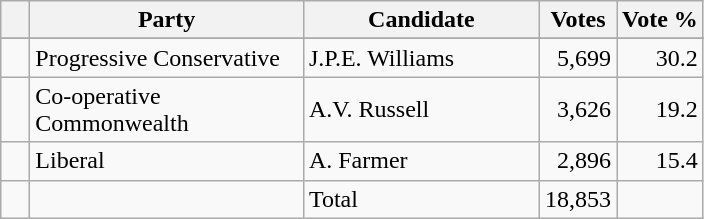<table class="wikitable">
<tr>
<th></th>
<th scope="col" width="175">Party</th>
<th scope="col" width="150">Candidate</th>
<th>Votes</th>
<th>Vote %</th>
</tr>
<tr>
</tr>
<tr>
<td>   </td>
<td>Progressive Conservative</td>
<td>J.P.E. Williams</td>
<td align=right>5,699</td>
<td align=right>30.2</td>
</tr>
<tr>
<td>   </td>
<td>Co-operative Commonwealth</td>
<td>A.V. Russell</td>
<td align=right>3,626</td>
<td align=right>19.2</td>
</tr>
<tr>
<td>   </td>
<td>Liberal</td>
<td>A. Farmer</td>
<td align=right>2,896</td>
<td align=right>15.4</td>
</tr>
<tr>
<td></td>
<td></td>
<td>Total</td>
<td align=right>18,853</td>
<td></td>
</tr>
</table>
